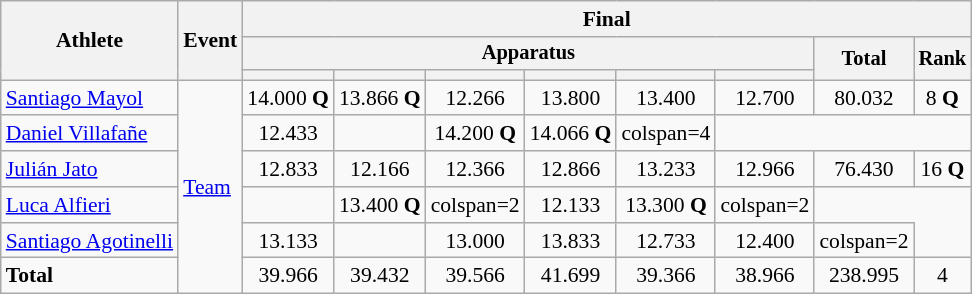<table class="wikitable" style="font-size:90%">
<tr>
<th rowspan=3>Athlete</th>
<th rowspan=3>Event</th>
<th colspan =8>Final</th>
</tr>
<tr style="font-size:95%">
<th colspan=6>Apparatus</th>
<th rowspan=2>Total</th>
<th rowspan=2>Rank</th>
</tr>
<tr style="font-size:95%">
<th></th>
<th></th>
<th></th>
<th></th>
<th></th>
<th></th>
</tr>
<tr align=center>
<td align=left><a href='#'>Santiago Mayol</a></td>
<td style="text-align:left;" rowspan="6"><a href='#'>Team</a></td>
<td>14.000 <strong>Q</strong></td>
<td>13.866 <strong>Q</strong></td>
<td>12.266</td>
<td>13.800</td>
<td>13.400</td>
<td>12.700</td>
<td>80.032</td>
<td>8 <strong>Q</strong></td>
</tr>
<tr align=center>
<td align=left><a href='#'>Daniel Villafañe</a></td>
<td>12.433</td>
<td><s></s></td>
<td>14.200 <strong>Q</strong></td>
<td>14.066 <strong>Q</strong></td>
<td>colspan=4 </td>
</tr>
<tr align=center>
<td align=left><a href='#'>Julián Jato</a></td>
<td>12.833</td>
<td>12.166</td>
<td>12.366</td>
<td>12.866</td>
<td>13.233</td>
<td>12.966</td>
<td>76.430</td>
<td>16 <strong>Q</strong></td>
</tr>
<tr align=center>
<td align=left><a href='#'>Luca Alfieri</a></td>
<td></td>
<td>13.400 <strong>Q</strong></td>
<td>colspan=2 </td>
<td>12.133</td>
<td>13.300 <strong>Q</strong></td>
<td>colspan=2 </td>
</tr>
<tr align=center>
<td align=left><a href='#'>Santiago Agotinelli</a></td>
<td>13.133</td>
<td></td>
<td>13.000</td>
<td>13.833</td>
<td>12.733</td>
<td>12.400</td>
<td>colspan=2 </td>
</tr>
<tr align=center>
<td align=left><strong>Total</strong></td>
<td>39.966</td>
<td>39.432</td>
<td>39.566</td>
<td>41.699</td>
<td>39.366</td>
<td>38.966</td>
<td>238.995</td>
<td>4</td>
</tr>
</table>
